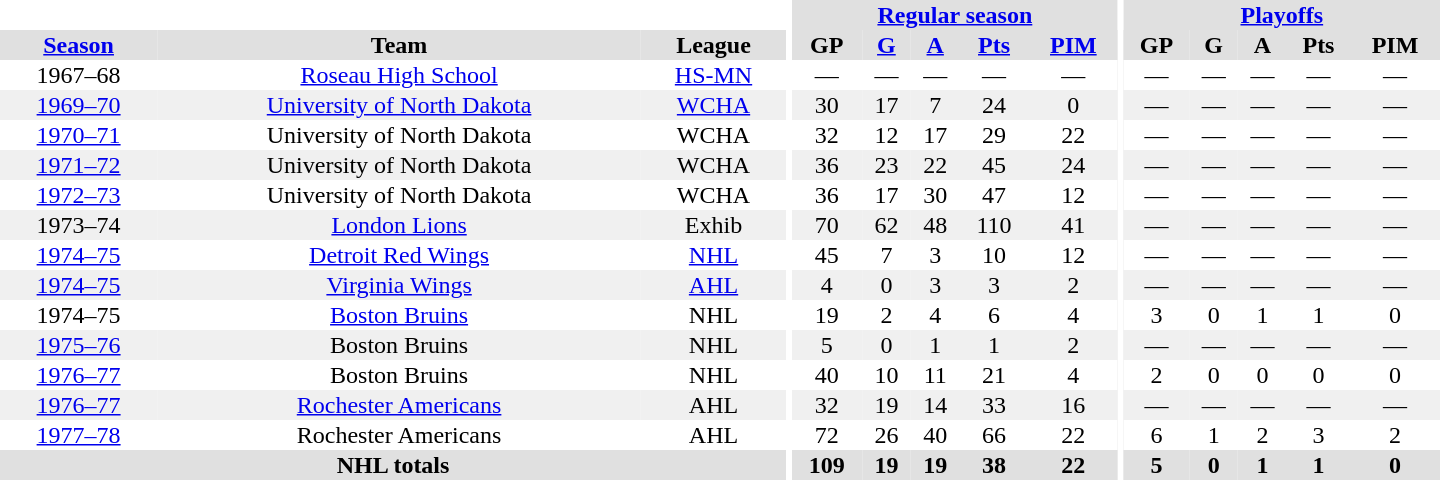<table border="0" cellpadding="1" cellspacing="0" style="text-align:center; width:60em">
<tr bgcolor="#e0e0e0">
<th colspan="3" bgcolor="#ffffff"></th>
<th rowspan="100" bgcolor="#ffffff"></th>
<th colspan="5"><a href='#'>Regular season</a></th>
<th rowspan="100" bgcolor="#ffffff"></th>
<th colspan="5"><a href='#'>Playoffs</a></th>
</tr>
<tr bgcolor="#e0e0e0">
<th><a href='#'>Season</a></th>
<th>Team</th>
<th>League</th>
<th>GP</th>
<th><a href='#'>G</a></th>
<th><a href='#'>A</a></th>
<th><a href='#'>Pts</a></th>
<th><a href='#'>PIM</a></th>
<th>GP</th>
<th>G</th>
<th>A</th>
<th>Pts</th>
<th>PIM</th>
</tr>
<tr>
<td>1967–68</td>
<td><a href='#'>Roseau High School</a></td>
<td><a href='#'>HS-MN</a></td>
<td>—</td>
<td>—</td>
<td>—</td>
<td>—</td>
<td>—</td>
<td>—</td>
<td>—</td>
<td>—</td>
<td>—</td>
<td>—</td>
</tr>
<tr bgcolor="#f0f0f0">
<td><a href='#'>1969–70</a></td>
<td><a href='#'>University of North Dakota</a></td>
<td><a href='#'>WCHA</a></td>
<td>30</td>
<td>17</td>
<td>7</td>
<td>24</td>
<td>0</td>
<td>—</td>
<td>—</td>
<td>—</td>
<td>—</td>
<td>—</td>
</tr>
<tr>
<td><a href='#'>1970–71</a></td>
<td>University of North Dakota</td>
<td>WCHA</td>
<td>32</td>
<td>12</td>
<td>17</td>
<td>29</td>
<td>22</td>
<td>—</td>
<td>—</td>
<td>—</td>
<td>—</td>
<td>—</td>
</tr>
<tr bgcolor="#f0f0f0">
<td><a href='#'>1971–72</a></td>
<td>University of North Dakota</td>
<td>WCHA</td>
<td>36</td>
<td>23</td>
<td>22</td>
<td>45</td>
<td>24</td>
<td>—</td>
<td>—</td>
<td>—</td>
<td>—</td>
<td>—</td>
</tr>
<tr>
<td><a href='#'>1972–73</a></td>
<td>University of North Dakota</td>
<td>WCHA</td>
<td>36</td>
<td>17</td>
<td>30</td>
<td>47</td>
<td>12</td>
<td>—</td>
<td>—</td>
<td>—</td>
<td>—</td>
<td>—</td>
</tr>
<tr bgcolor="#f0f0f0">
<td>1973–74</td>
<td><a href='#'>London Lions</a></td>
<td>Exhib</td>
<td>70</td>
<td>62</td>
<td>48</td>
<td>110</td>
<td>41</td>
<td>—</td>
<td>—</td>
<td>—</td>
<td>—</td>
<td>—</td>
</tr>
<tr>
<td><a href='#'>1974–75</a></td>
<td><a href='#'>Detroit Red Wings</a></td>
<td><a href='#'>NHL</a></td>
<td>45</td>
<td>7</td>
<td>3</td>
<td>10</td>
<td>12</td>
<td>—</td>
<td>—</td>
<td>—</td>
<td>—</td>
<td>—</td>
</tr>
<tr bgcolor="#f0f0f0">
<td><a href='#'>1974–75</a></td>
<td><a href='#'>Virginia Wings</a></td>
<td><a href='#'>AHL</a></td>
<td>4</td>
<td>0</td>
<td>3</td>
<td>3</td>
<td>2</td>
<td>—</td>
<td>—</td>
<td>—</td>
<td>—</td>
<td>—</td>
</tr>
<tr>
<td>1974–75</td>
<td><a href='#'>Boston Bruins</a></td>
<td>NHL</td>
<td>19</td>
<td>2</td>
<td>4</td>
<td>6</td>
<td>4</td>
<td>3</td>
<td>0</td>
<td>1</td>
<td>1</td>
<td>0</td>
</tr>
<tr bgcolor="#f0f0f0">
<td><a href='#'>1975–76</a></td>
<td>Boston Bruins</td>
<td>NHL</td>
<td>5</td>
<td>0</td>
<td>1</td>
<td>1</td>
<td>2</td>
<td>—</td>
<td>—</td>
<td>—</td>
<td>—</td>
<td>—</td>
</tr>
<tr>
<td><a href='#'>1976–77</a></td>
<td>Boston Bruins</td>
<td>NHL</td>
<td>40</td>
<td>10</td>
<td>11</td>
<td>21</td>
<td>4</td>
<td>2</td>
<td>0</td>
<td>0</td>
<td>0</td>
<td>0</td>
</tr>
<tr bgcolor="#f0f0f0">
<td><a href='#'>1976–77</a></td>
<td><a href='#'>Rochester Americans</a></td>
<td>AHL</td>
<td>32</td>
<td>19</td>
<td>14</td>
<td>33</td>
<td>16</td>
<td>—</td>
<td>—</td>
<td>—</td>
<td>—</td>
<td>—</td>
</tr>
<tr>
<td><a href='#'>1977–78</a></td>
<td>Rochester Americans</td>
<td>AHL</td>
<td>72</td>
<td>26</td>
<td>40</td>
<td>66</td>
<td>22</td>
<td>6</td>
<td>1</td>
<td>2</td>
<td>3</td>
<td>2</td>
</tr>
<tr bgcolor="#e0e0e0">
<th colspan="3">NHL totals</th>
<th>109</th>
<th>19</th>
<th>19</th>
<th>38</th>
<th>22</th>
<th>5</th>
<th>0</th>
<th>1</th>
<th>1</th>
<th>0</th>
</tr>
</table>
